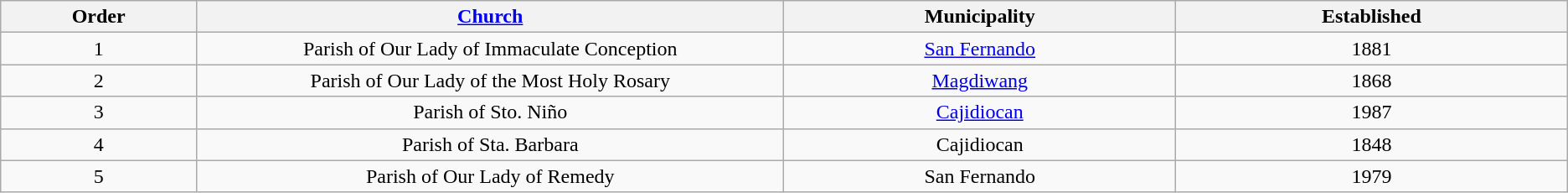<table class="wikitable" style="text-align:center;">
<tr>
<th width=5%>Order</th>
<th width=15%><a href='#'>Church</a></th>
<th width=10%>Municipality</th>
<th width=10%>Established</th>
</tr>
<tr>
<td>1</td>
<td>Parish of Our Lady of Immaculate Conception</td>
<td><a href='#'>San Fernando</a></td>
<td>1881</td>
</tr>
<tr>
<td>2</td>
<td>Parish of Our Lady of the Most Holy Rosary</td>
<td><a href='#'>Magdiwang</a></td>
<td>1868</td>
</tr>
<tr>
<td>3</td>
<td>Parish of Sto. Niño</td>
<td><a href='#'>Cajidiocan</a></td>
<td>1987</td>
</tr>
<tr>
<td>4</td>
<td>Parish of Sta. Barbara</td>
<td>Cajidiocan</td>
<td>1848</td>
</tr>
<tr>
<td>5</td>
<td>Parish of Our Lady of Remedy</td>
<td>San Fernando</td>
<td>1979</td>
</tr>
</table>
